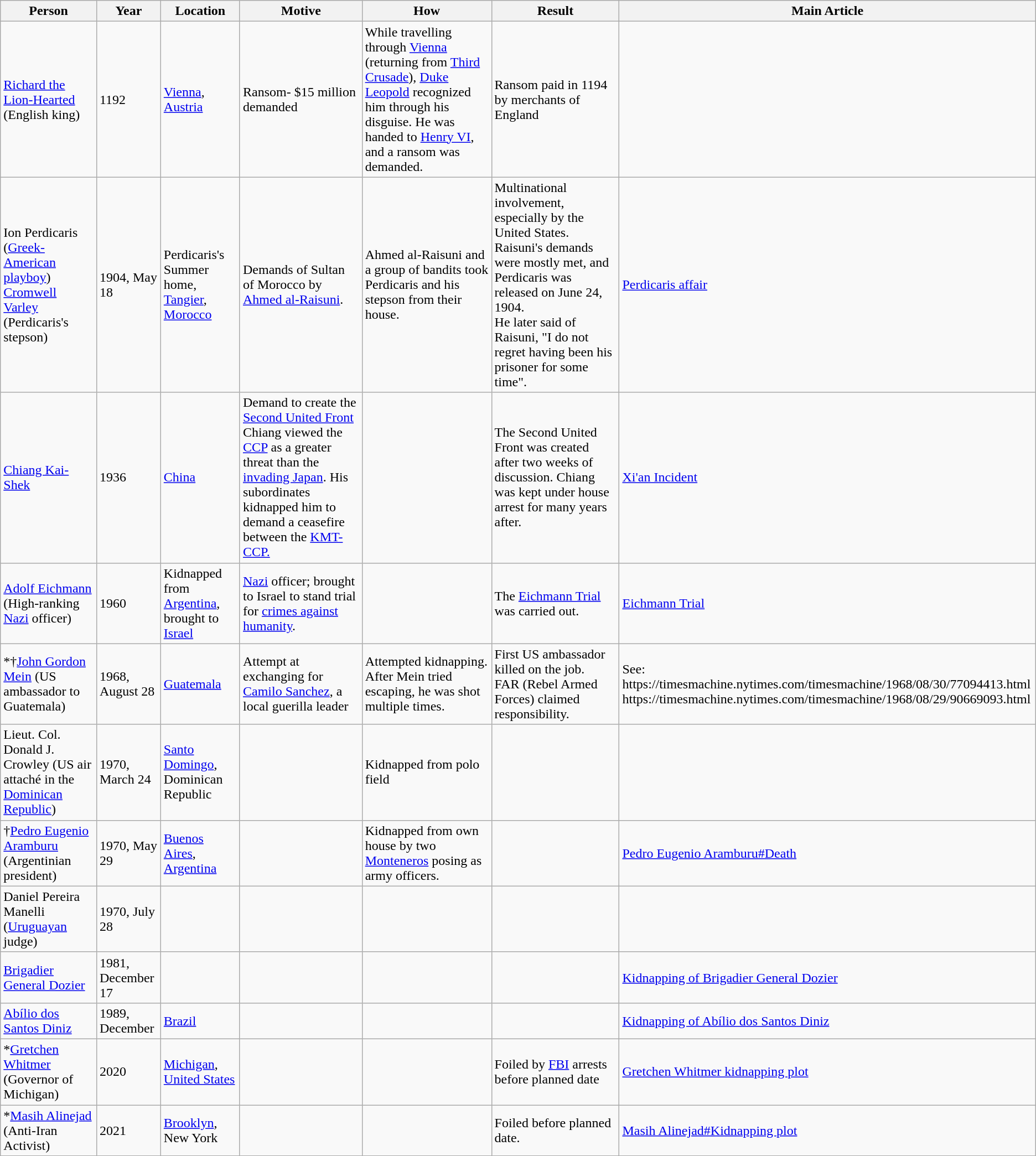<table class="wikitable sortable mw-collapsible">
<tr>
<th>Person</th>
<th>Year</th>
<th>Location</th>
<th>Motive</th>
<th>How</th>
<th>Result</th>
<th>Main Article</th>
</tr>
<tr>
<td><a href='#'>Richard the Lion-Hearted</a> (English king)</td>
<td>1192</td>
<td><a href='#'>Vienna</a>, <a href='#'>Austria</a></td>
<td>Ransom- $15 million demanded</td>
<td>While travelling through <a href='#'>Vienna</a> (returning from <a href='#'>Third Crusade</a>), <a href='#'>Duke Leopold</a> recognized him through his disguise. He was handed to <a href='#'>Henry VI</a>, and a ransom was demanded.</td>
<td>Ransom paid in 1194 by merchants of England</td>
<td></td>
</tr>
<tr>
<td>Ion Perdicaris (<a href='#'>Greek-American</a> <a href='#'>playboy</a>)<br><a href='#'>Cromwell Varley</a> (Perdicaris's stepson)</td>
<td>1904, May 18</td>
<td>Perdicaris's Summer home, <a href='#'>Tangier</a>, <a href='#'>Morocco</a></td>
<td>Demands of Sultan of Morocco by <a href='#'>Ahmed al-Raisuni</a>.</td>
<td>Ahmed al-Raisuni and a group of bandits took Perdicaris and his stepson from their house.</td>
<td>Multinational involvement, especially by the United States. Raisuni's demands were mostly met, and Perdicaris was released on June 24, 1904.<br>He later said of Raisuni, "I do not regret having been his prisoner for some time".</td>
<td><a href='#'>Perdicaris affair</a></td>
</tr>
<tr>
<td><a href='#'>Chiang Kai-Shek</a></td>
<td>1936</td>
<td><a href='#'>China</a></td>
<td>Demand to create the <a href='#'>Second United Front</a><br>Chiang viewed the <a href='#'>CCP</a> as a greater threat than the <a href='#'>invading Japan</a>. His subordinates kidnapped him to demand a ceasefire between the <a href='#'>KMT-CCP.</a></td>
<td></td>
<td>The Second United Front was created after two weeks of discussion. Chiang was kept under house arrest for many years after.</td>
<td><a href='#'>Xi'an Incident</a></td>
</tr>
<tr>
<td><a href='#'>Adolf Eichmann</a> (High-ranking <a href='#'>Nazi</a> officer)</td>
<td>1960</td>
<td>Kidnapped from <a href='#'>Argentina</a>, brought to <a href='#'>Israel</a></td>
<td><a href='#'>Nazi</a> officer; brought to Israel to stand trial for <a href='#'>crimes against humanity</a>.</td>
<td></td>
<td>The <a href='#'>Eichmann Trial</a> was carried out.</td>
<td><a href='#'>Eichmann Trial</a></td>
</tr>
<tr>
<td>*†<a href='#'>John Gordon Mein</a> (US ambassador to Guatemala)</td>
<td>1968, August 28</td>
<td><a href='#'>Guatemala</a></td>
<td>Attempt at exchanging for <a href='#'>Camilo Sanchez</a>, a local guerilla leader</td>
<td>Attempted kidnapping. After Mein tried escaping, he was shot multiple times.</td>
<td>First US ambassador killed on the job.<br>FAR (Rebel Armed Forces) claimed responsibility.</td>
<td>See: https://timesmachine.nytimes.com/timesmachine/1968/08/30/77094413.html<br>https://timesmachine.nytimes.com/timesmachine/1968/08/29/90669093.html</td>
</tr>
<tr>
<td>Lieut. Col. Donald J. Crowley (US air attaché in the <a href='#'>Dominican Republic</a>)</td>
<td>1970, March 24</td>
<td><a href='#'>Santo Domingo</a>, Dominican Republic</td>
<td></td>
<td>Kidnapped from polo field</td>
<td></td>
<td></td>
</tr>
<tr>
<td>†<a href='#'>Pedro Eugenio Aramburu</a> (Argentinian president)</td>
<td>1970, May 29</td>
<td><a href='#'>Buenos Aires</a>, <a href='#'>Argentina</a></td>
<td></td>
<td>Kidnapped from own house by two <a href='#'>Monteneros</a> posing as army officers.</td>
<td></td>
<td><a href='#'>Pedro Eugenio Aramburu#Death</a></td>
</tr>
<tr>
<td>Daniel Pereira Manelli (<a href='#'>Uruguayan</a> judge)</td>
<td>1970, July 28</td>
<td></td>
<td></td>
<td></td>
<td></td>
<td></td>
</tr>
<tr>
<td><a href='#'>Brigadier General Dozier</a></td>
<td>1981, December 17</td>
<td></td>
<td></td>
<td></td>
<td></td>
<td><a href='#'>Kidnapping of Brigadier General Dozier</a></td>
</tr>
<tr>
<td><a href='#'>Abílio dos Santos Diniz</a></td>
<td>1989, December</td>
<td><a href='#'>Brazil</a></td>
<td></td>
<td></td>
<td></td>
<td><a href='#'>Kidnapping of Abílio dos Santos Diniz</a></td>
</tr>
<tr>
<td>*<a href='#'>Gretchen Whitmer</a> (Governor of Michigan)</td>
<td>2020</td>
<td><a href='#'>Michigan</a>, <a href='#'>United States</a></td>
<td></td>
<td></td>
<td>Foiled by <a href='#'>FBI</a> arrests before planned date</td>
<td><a href='#'>Gretchen Whitmer kidnapping plot</a></td>
</tr>
<tr>
<td>*<a href='#'>Masih Alinejad</a><br>(Anti-Iran Activist)</td>
<td>2021</td>
<td><a href='#'>Brooklyn</a>, New York</td>
<td></td>
<td></td>
<td>Foiled before planned date.</td>
<td><a href='#'>Masih Alinejad#Kidnapping plot</a></td>
</tr>
</table>
